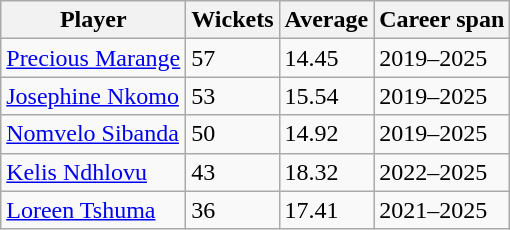<table class="wikitable">
<tr>
<th>Player</th>
<th>Wickets</th>
<th>Average</th>
<th>Career span</th>
</tr>
<tr>
<td><a href='#'>Precious Marange</a></td>
<td>57</td>
<td>14.45</td>
<td>2019–2025</td>
</tr>
<tr>
<td><a href='#'>Josephine Nkomo</a></td>
<td>53</td>
<td>15.54</td>
<td>2019–2025</td>
</tr>
<tr>
<td><a href='#'>Nomvelo Sibanda</a></td>
<td>50</td>
<td>14.92</td>
<td>2019–2025</td>
</tr>
<tr>
<td><a href='#'>Kelis Ndhlovu</a></td>
<td>43</td>
<td>18.32</td>
<td>2022–2025</td>
</tr>
<tr>
<td><a href='#'>Loreen Tshuma</a></td>
<td>36</td>
<td>17.41</td>
<td>2021–2025</td>
</tr>
</table>
